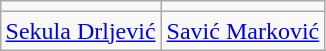<table class="wikitable" style="text-align:left; float:right; margin-right:9px; margin-left:2px;">
<tr>
<td style="text-align:left;"></td>
<td style="text-align:left;"></td>
</tr>
<tr>
<td style="text-align:center;"><a href='#'>Sekula Drljević</a></td>
<td style="text-align:center;"><a href='#'>Savić Marković</a></td>
</tr>
</table>
